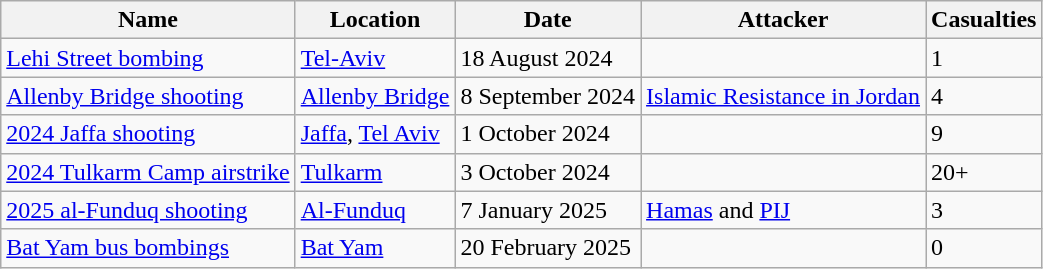<table class="wikitable sortable">
<tr>
<th>Name</th>
<th>Location</th>
<th>Date</th>
<th>Attacker</th>
<th>Casualties</th>
</tr>
<tr>
<td><a href='#'>Lehi Street bombing</a></td>
<td> <a href='#'>Tel-Aviv</a></td>
<td>18 August 2024</td>
<td></td>
<td>1</td>
</tr>
<tr>
<td><a href='#'>Allenby Bridge shooting</a></td>
<td>  <a href='#'>Allenby Bridge</a></td>
<td>8 September 2024</td>
<td> <a href='#'>Islamic Resistance in Jordan</a></td>
<td>4 </td>
</tr>
<tr>
<td><a href='#'>2024 Jaffa shooting</a></td>
<td> <a href='#'>Jaffa</a>, <a href='#'>Tel Aviv</a></td>
<td>1 October 2024</td>
<td></td>
<td>9</td>
</tr>
<tr>
<td><a href='#'>2024 Tulkarm Camp airstrike</a></td>
<td> <a href='#'>Tulkarm</a></td>
<td>3 October 2024</td>
<td></td>
<td>20+</td>
</tr>
<tr>
<td><a href='#'>2025 al-Funduq shooting</a></td>
<td> <a href='#'>Al-Funduq</a></td>
<td>7 January 2025</td>
<td>  <a href='#'>Hamas</a> and <a href='#'>PIJ</a></td>
<td>3</td>
</tr>
<tr>
<td><a href='#'>Bat Yam bus bombings</a></td>
<td> <a href='#'>Bat Yam</a></td>
<td>20 February 2025</td>
<td></td>
<td>0</td>
</tr>
</table>
